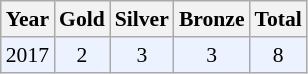<table class="sortable wikitable" style="font-size: 90%;">
<tr>
<th>Year</th>
<th>Gold</th>
<th>Silver</th>
<th>Bronze</th>
<th>Total</th>
</tr>
<tr style="background:#ECF2FF">
<td align="center">2017</td>
<td align="center">2</td>
<td align="center">3</td>
<td align="center">3</td>
<td align="center">8</td>
</tr>
</table>
